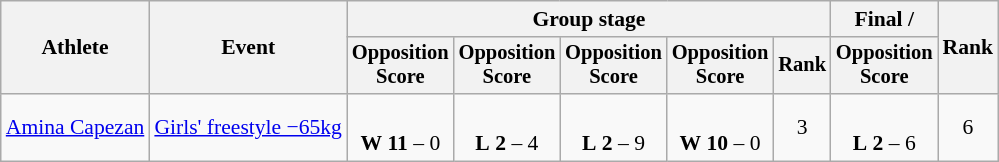<table class="wikitable" style="font-size:90%">
<tr>
<th rowspan=2>Athlete</th>
<th rowspan=2>Event</th>
<th colspan=5>Group stage</th>
<th>Final / </th>
<th rowspan=2>Rank</th>
</tr>
<tr style="font-size:95%">
<th>Opposition<br>Score</th>
<th>Opposition<br>Score</th>
<th>Opposition<br>Score</th>
<th>Opposition<br>Score</th>
<th>Rank</th>
<th>Opposition<br>Score</th>
</tr>
<tr align=center>
<td align=left><a href='#'>Amina Capezan</a></td>
<td align=left><a href='#'>Girls' freestyle −65kg</a></td>
<td><br><strong>W</strong> <strong>11</strong> – 0 <sup></sup></td>
<td><br><strong>L</strong> <strong>2</strong> – 4 <sup></sup></td>
<td><br><strong>L</strong> <strong>2</strong> – 9 <sup></sup></td>
<td><br><strong>W</strong> <strong>10</strong> – 0 <sup></sup></td>
<td>3 </td>
<td><br><strong>L</strong> <strong>2</strong> – 6 <sup></sup></td>
<td>6</td>
</tr>
</table>
